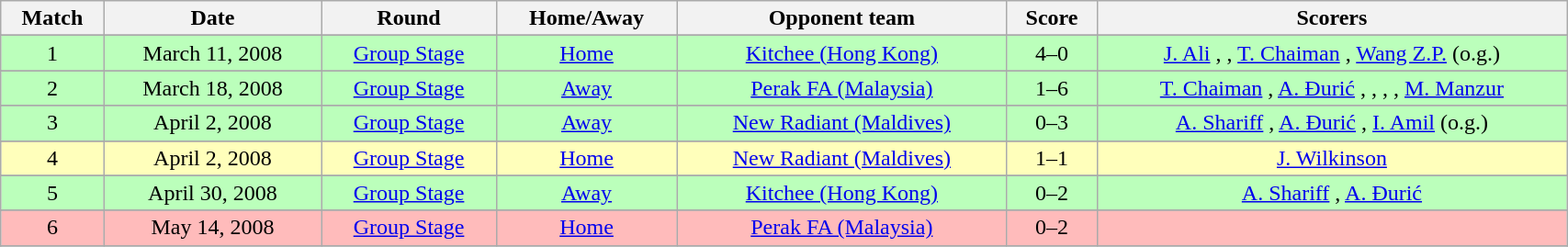<table class="wikitable" width=90%>
<tr>
<th>Match</th>
<th>Date</th>
<th>Round</th>
<th>Home/Away</th>
<th>Opponent team</th>
<th>Score</th>
<th width=30%>Scorers</th>
</tr>
<tr>
</tr>
<tr bgcolor="#bbffbb">
<td style="text-align: center">1</td>
<td style="text-align: center">March 11, 2008</td>
<td style="text-align: center"><a href='#'>Group Stage</a></td>
<td style="text-align: center"><a href='#'>Home</a></td>
<td style="text-align: center"><a href='#'>Kitchee (Hong Kong)</a></td>
<td style="text-align: center">4–0</td>
<td style="text-align: center"><a href='#'>J. Ali</a> , , <a href='#'>T. Chaiman</a> , <a href='#'>Wang Z.P.</a>  (o.g.)</td>
</tr>
<tr>
</tr>
<tr bgcolor="#bbffbb">
<td style="text-align: center">2</td>
<td style="text-align: center">March 18, 2008</td>
<td style="text-align: center"><a href='#'>Group Stage</a></td>
<td style="text-align: center"><a href='#'>Away</a></td>
<td style="text-align: center"><a href='#'>Perak FA (Malaysia)</a></td>
<td style="text-align: center">1–6</td>
<td style="text-align: center"><a href='#'>T. Chaiman</a> , <a href='#'>A. Đurić</a> , , , , <a href='#'>M. Manzur</a> </td>
</tr>
<tr>
</tr>
<tr bgcolor="#bbffbb">
<td style="text-align: center">3</td>
<td style="text-align: center">April 2, 2008</td>
<td style="text-align: center"><a href='#'>Group Stage</a></td>
<td style="text-align: center"><a href='#'>Away</a></td>
<td style="text-align: center"><a href='#'>New Radiant (Maldives)</a></td>
<td style="text-align: center">0–3</td>
<td style="text-align: center"><a href='#'>A. Shariff</a> , <a href='#'>A. Đurić</a> , <a href='#'>I. Amil</a>  (o.g.)</td>
</tr>
<tr>
</tr>
<tr bgcolor="#ffffbb">
<td style="text-align: center">4</td>
<td style="text-align: center">April 2, 2008</td>
<td style="text-align: center"><a href='#'>Group Stage</a></td>
<td style="text-align: center"><a href='#'>Home</a></td>
<td style="text-align: center"><a href='#'>New Radiant (Maldives)</a></td>
<td style="text-align: center">1–1</td>
<td style="text-align: center"><a href='#'>J. Wilkinson</a> </td>
</tr>
<tr>
</tr>
<tr bgcolor="#bbffbb">
<td style="text-align: center">5</td>
<td style="text-align: center">April 30, 2008</td>
<td style="text-align: center"><a href='#'>Group Stage</a></td>
<td style="text-align: center"><a href='#'>Away</a></td>
<td style="text-align: center"><a href='#'>Kitchee (Hong Kong)</a></td>
<td style="text-align: center">0–2</td>
<td style="text-align: center"><a href='#'>A. Shariff</a> , <a href='#'>A. Đurić</a> </td>
</tr>
<tr>
</tr>
<tr bgcolor="#ffbbbb">
<td style="text-align: center">6</td>
<td style="text-align: center">May 14, 2008</td>
<td style="text-align: center"><a href='#'>Group Stage</a></td>
<td style="text-align: center"><a href='#'>Home</a></td>
<td style="text-align: center"><a href='#'>Perak FA (Malaysia)</a></td>
<td style="text-align: center">0–2</td>
<td style="text-align: center"></td>
</tr>
<tr>
</tr>
</table>
